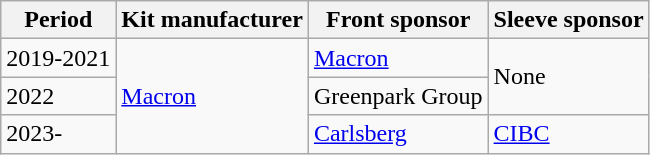<table class="wikitable">
<tr>
<th>Period</th>
<th>Kit manufacturer</th>
<th>Front sponsor</th>
<th>Sleeve sponsor</th>
</tr>
<tr>
<td>2019-2021</td>
<td rowspan="3"><a href='#'>Macron</a></td>
<td><a href='#'>Macron</a></td>
<td rowspan="2">None</td>
</tr>
<tr>
<td>2022</td>
<td>Greenpark Group</td>
</tr>
<tr>
<td>2023-</td>
<td><a href='#'>Carlsberg</a></td>
<td><a href='#'>CIBC</a></td>
</tr>
</table>
